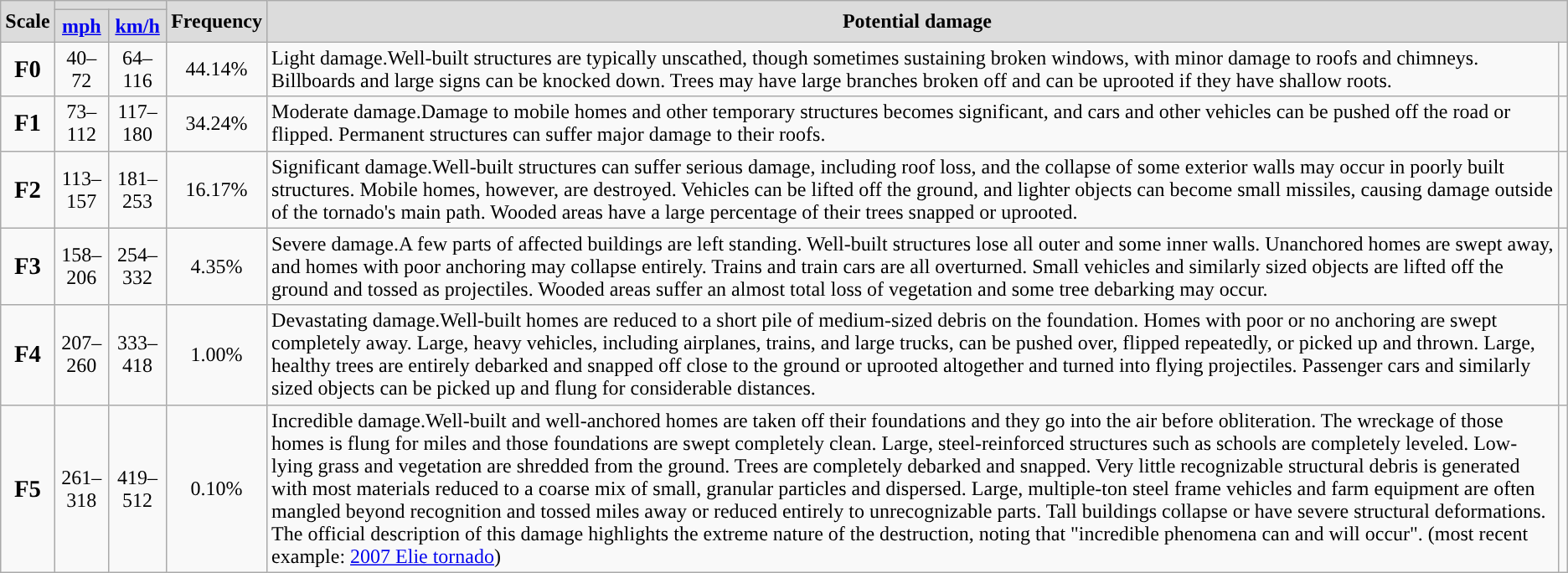<table class="wikitable">
<tr style="text-align:center; background:gainsboro;">
<td rowspan="2"><strong>Scale</strong></td>
<td colspan="2"></td>
<td rowspan="2"><strong>Frequency</strong></td>
<td rowspan="2" colspan="2"><strong>Potential damage</strong></td>
</tr>
<tr style="text-align:center; background:gainsboro;">
<td><strong><a href='#'>mph</a></strong></td>
<td><strong><a href='#'>km/h</a></strong></td>
</tr>
<tr>
<td align="center"><big><strong>F0</strong></big> </td>
<td style="text-align:center;">40–72</td>
<td style="text-align:center;">64–116</td>
<td style="text-align:center;">44.14%</td>
<td>Light damage.Well-built structures are typically unscathed, though sometimes sustaining broken windows, with minor damage to roofs and chimneys. Billboards and large signs can be knocked down. Trees may have large branches broken off and can be uprooted if they have shallow roots.</td>
<td></td>
</tr>
<tr>
<td align="center"><big><strong>F1</strong></big> </td>
<td style="text-align:center;">73–112</td>
<td style="text-align:center;">117–180</td>
<td style="text-align:center;">34.24%</td>
<td>Moderate damage.Damage to mobile homes and other temporary structures becomes significant, and cars and other vehicles can be pushed off the road or flipped. Permanent structures can suffer major damage to their roofs.</td>
<td></td>
</tr>
<tr>
<td align="center"><big><strong>F2</strong></big> </td>
<td style="text-align:center;">113–157</td>
<td style="text-align:center;">181–253</td>
<td style="text-align:center;">16.17%</td>
<td>Significant damage.Well-built structures can suffer serious damage, including roof loss, and the collapse of some exterior walls may occur in poorly built structures. Mobile homes, however, are destroyed. Vehicles can be lifted off the ground, and lighter objects can become small missiles, causing damage outside of the tornado's main path. Wooded areas have a large percentage of their trees snapped or uprooted.</td>
<td></td>
</tr>
<tr>
<td align="center"><big><strong>F3</strong></big> </td>
<td style="text-align:center;">158–206</td>
<td style="text-align:center;">254–332</td>
<td style="text-align:center;">4.35%</td>
<td>Severe damage.A few parts of affected buildings are left standing. Well-built structures lose all outer and some inner walls. Unanchored homes are swept away, and homes with poor anchoring may collapse entirely. Trains and train cars are all overturned. Small vehicles and similarly sized objects are lifted off the ground and tossed as projectiles. Wooded areas suffer an almost total loss of vegetation and some tree debarking may occur.</td>
<td></td>
</tr>
<tr>
<td align="center"><big><strong>F4</strong></big> </td>
<td style="text-align:center;">207–260</td>
<td style="text-align:center;">333–418</td>
<td style="text-align:center;">1.00%</td>
<td>Devastating damage.Well-built homes are reduced to a short pile of medium-sized debris on the foundation. Homes with poor or no anchoring are swept completely away. Large, heavy vehicles, including airplanes, trains, and large trucks, can be pushed over, flipped repeatedly, or picked up and thrown. Large, healthy trees are entirely debarked and snapped off close to the ground or uprooted altogether and turned into flying projectiles. Passenger cars and similarly sized objects can be picked up and flung for considerable distances.</td>
<td></td>
</tr>
<tr>
<td align="center"><big><strong>F5</strong></big> </td>
<td style="text-align:center;">261–318</td>
<td style="text-align:center;">419–512</td>
<td style="text-align:center;">0.10%</td>
<td>Incredible damage.Well-built and well-anchored homes are taken off their foundations and they go into the air before obliteration. The wreckage of those homes is flung for miles and those foundations are swept completely clean. Large, steel-reinforced structures such as schools are completely leveled. Low-lying grass and vegetation are shredded from the ground. Trees are completely debarked and snapped. Very little recognizable structural debris is generated with most materials reduced to a coarse mix of small, granular particles and dispersed. Large, multiple-ton steel frame vehicles and farm equipment are often mangled beyond recognition and tossed miles away or reduced entirely to unrecognizable parts. Tall buildings collapse or have severe structural deformations. The official description of this damage highlights the extreme nature of the destruction, noting that "incredible phenomena can and will occur". (most recent example: <a href='#'>2007 Elie tornado</a>)</td>
<td></td>
</tr>
</table>
